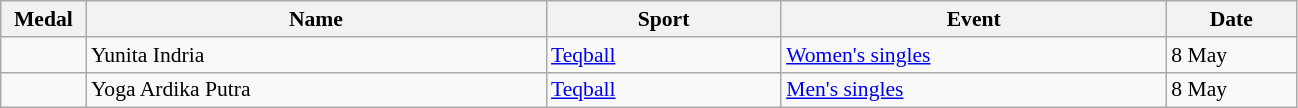<table class="wikitable" style="font-size:90%">
<tr>
<th width="50">Medal</th>
<th width="300">Name</th>
<th width="150">Sport</th>
<th width="250">Event</th>
<th width="80">Date</th>
</tr>
<tr>
<td></td>
<td>Yunita Indria</td>
<td><a href='#'>Teqball</a></td>
<td><a href='#'>Women's singles</a></td>
<td>8 May</td>
</tr>
<tr>
<td></td>
<td>Yoga Ardika Putra</td>
<td><a href='#'>Teqball</a></td>
<td><a href='#'>Men's singles</a></td>
<td>8 May</td>
</tr>
</table>
